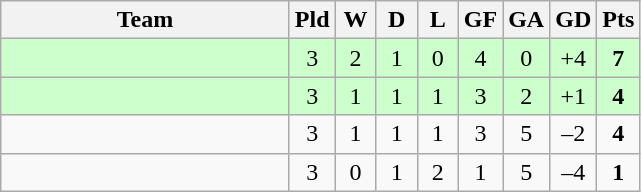<table class="wikitable" style="text-align: center;">
<tr>
<th width="185">Team</th>
<th width="20">Pld</th>
<th width="20">W</th>
<th width="20">D</th>
<th width="20">L</th>
<th width="20">GF</th>
<th width="20">GA</th>
<th width="20">GD</th>
<th width="20">Pts</th>
</tr>
<tr bgcolor=#ccffcc>
<td align="left"></td>
<td>3</td>
<td>2</td>
<td>1</td>
<td>0</td>
<td>4</td>
<td>0</td>
<td>+4</td>
<td><strong>7</strong></td>
</tr>
<tr bgcolor=#ccffcc>
<td align="left"></td>
<td>3</td>
<td>1</td>
<td>1</td>
<td>1</td>
<td>3</td>
<td>2</td>
<td>+1</td>
<td><strong>4</strong></td>
</tr>
<tr>
<td align="left"></td>
<td>3</td>
<td>1</td>
<td>1</td>
<td>1</td>
<td>3</td>
<td>5</td>
<td>–2</td>
<td><strong>4</strong></td>
</tr>
<tr>
<td align="left"></td>
<td>3</td>
<td>0</td>
<td>1</td>
<td>2</td>
<td>1</td>
<td>5</td>
<td>–4</td>
<td><strong>1</strong></td>
</tr>
</table>
